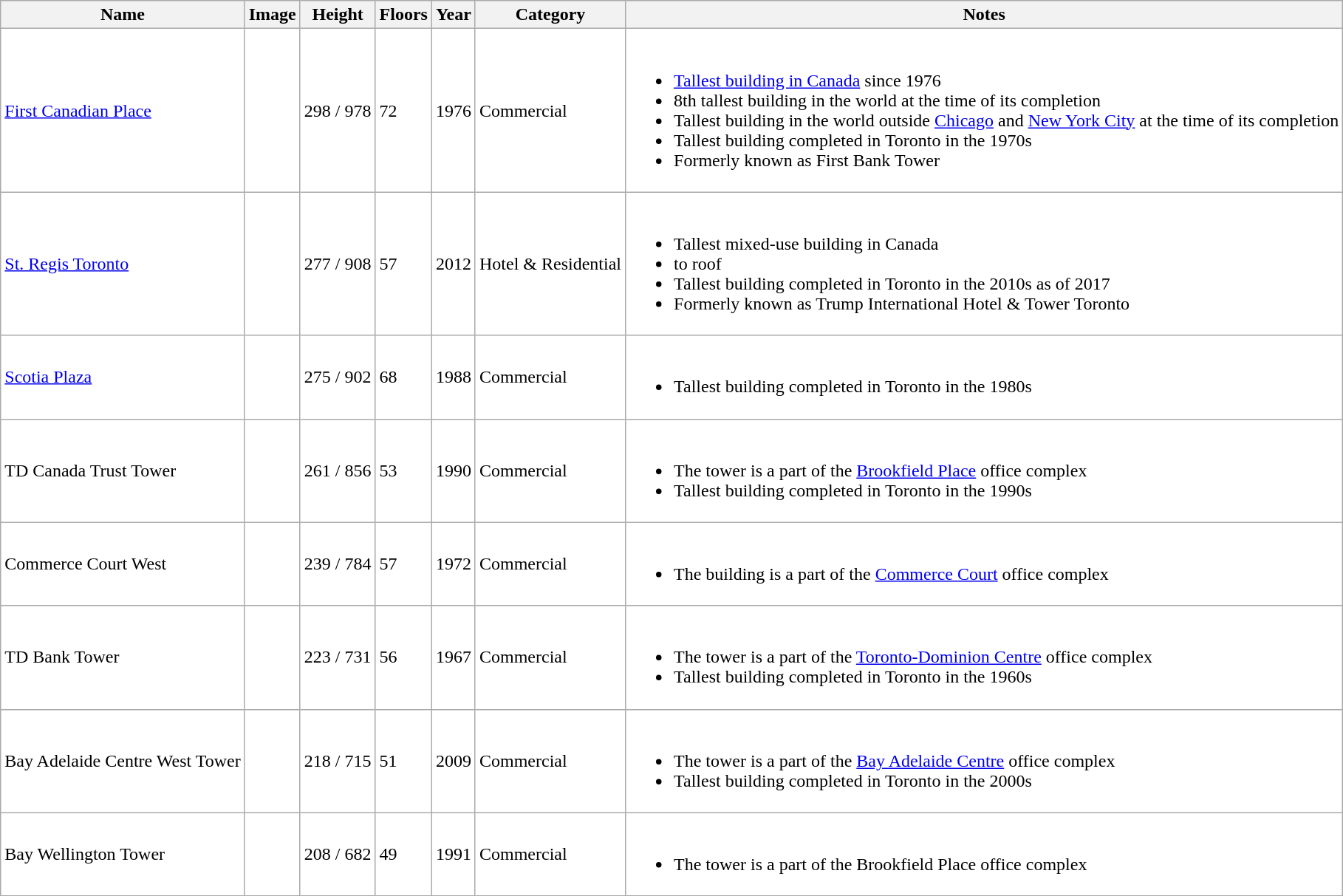<table class="wikitable sortable" style="border:#999; background:#fff;">
<tr>
<th data-sort-type="text">Name</th>
<th class="unsortable">Image</th>
<th data-sort-type="number">Height<br> </th>
<th data-sort-type="number">Floors</th>
<th data-sort-type="number">Year</th>
<th data-sort-type="text">Category</th>
<th class="unsortable">Notes</th>
</tr>
<tr>
<td><a href='#'>First Canadian Place</a></td>
<td></td>
<td>298 / 978</td>
<td>72</td>
<td>1976</td>
<td>Commercial</td>
<td><br><ul><li><a href='#'>Tallest building in Canada</a> since 1976</li><li>8th tallest building in the world at the time of its completion</li><li>Tallest building in the world outside <a href='#'>Chicago</a> and <a href='#'>New York City</a> at the time of its completion</li><li>Tallest building completed in Toronto in the 1970s</li><li>Formerly known as First Bank Tower</li></ul></td>
</tr>
<tr>
<td><a href='#'>St. Regis Toronto</a></td>
<td></td>
<td>277 / 908</td>
<td>57</td>
<td>2012</td>
<td>Hotel & Residential</td>
<td><br><ul><li>Tallest mixed-use building in Canada</li><li> to roof</li><li>Tallest building completed in Toronto in the 2010s as of 2017</li><li>Formerly known as Trump International Hotel & Tower Toronto</li></ul></td>
</tr>
<tr>
<td><a href='#'>Scotia Plaza</a></td>
<td></td>
<td>275 / 902</td>
<td>68</td>
<td>1988</td>
<td>Commercial</td>
<td><br><ul><li>Tallest building completed in Toronto in the 1980s</li></ul></td>
</tr>
<tr>
<td>TD Canada Trust Tower</td>
<td></td>
<td>261 / 856</td>
<td>53</td>
<td>1990</td>
<td>Commercial</td>
<td><br><ul><li>The tower is a part of the <a href='#'>Brookfield Place</a> office complex</li><li>Tallest building completed in Toronto in the 1990s</li></ul></td>
</tr>
<tr>
<td>Commerce Court West</td>
<td></td>
<td>239 / 784</td>
<td>57</td>
<td>1972</td>
<td>Commercial</td>
<td><br><ul><li>The building is a part of the <a href='#'>Commerce Court</a> office complex</li></ul></td>
</tr>
<tr>
<td>TD Bank Tower</td>
<td></td>
<td>223 / 731</td>
<td>56</td>
<td>1967</td>
<td>Commercial</td>
<td><br><ul><li>The tower is a part of the <a href='#'>Toronto-Dominion Centre</a> office complex</li><li>Tallest building completed in Toronto in the 1960s</li></ul></td>
</tr>
<tr>
<td>Bay Adelaide Centre West Tower</td>
<td></td>
<td>218 / 715</td>
<td>51</td>
<td>2009</td>
<td>Commercial</td>
<td><br><ul><li>The tower is a part of the <a href='#'>Bay Adelaide Centre</a> office complex</li><li>Tallest building completed in Toronto in the 2000s</li></ul></td>
</tr>
<tr>
<td>Bay Wellington Tower</td>
<td></td>
<td>208 / 682</td>
<td>49</td>
<td>1991</td>
<td>Commercial</td>
<td><br><ul><li>The tower is a part of the Brookfield Place office complex</li></ul></td>
</tr>
<tr>
</tr>
</table>
